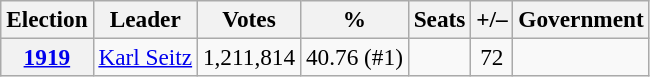<table class="wikitable" style="font-size:97%; text-align:center;">
<tr>
<th>Election</th>
<th>Leader</th>
<th>Votes</th>
<th>%</th>
<th>Seats</th>
<th>+/–</th>
<th>Government</th>
</tr>
<tr>
<th><a href='#'>1919</a></th>
<td><a href='#'>Karl Seitz</a></td>
<td>1,211,814</td>
<td>40.76 (#1)</td>
<td></td>
<td> 72</td>
<td></td>
</tr>
</table>
